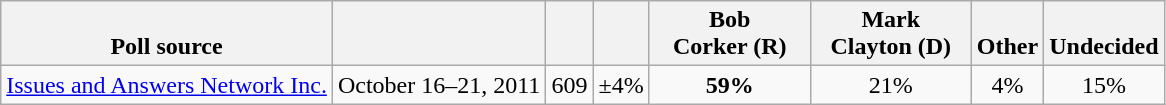<table class="wikitable" style="text-align:center">
<tr valign= bottom>
<th>Poll source</th>
<th></th>
<th></th>
<th></th>
<th style="width:100px;">Bob<br>Corker (R)</th>
<th style="width:100px;">Mark<br>Clayton (D)</th>
<th>Other</th>
<th>Undecided</th>
</tr>
<tr>
<td align=left><a href='#'>Issues and Answers Network Inc.</a></td>
<td>October 16–21, 2011</td>
<td>609</td>
<td>±4%</td>
<td><strong>59%</strong></td>
<td>21%</td>
<td>4%</td>
<td>15%</td>
</tr>
</table>
